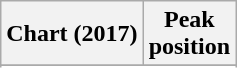<table class="wikitable plainrowheaders" style="text-align:center">
<tr>
<th scope="col">Chart (2017)</th>
<th scope="col">Peak<br> position</th>
</tr>
<tr>
</tr>
<tr>
</tr>
<tr>
</tr>
</table>
